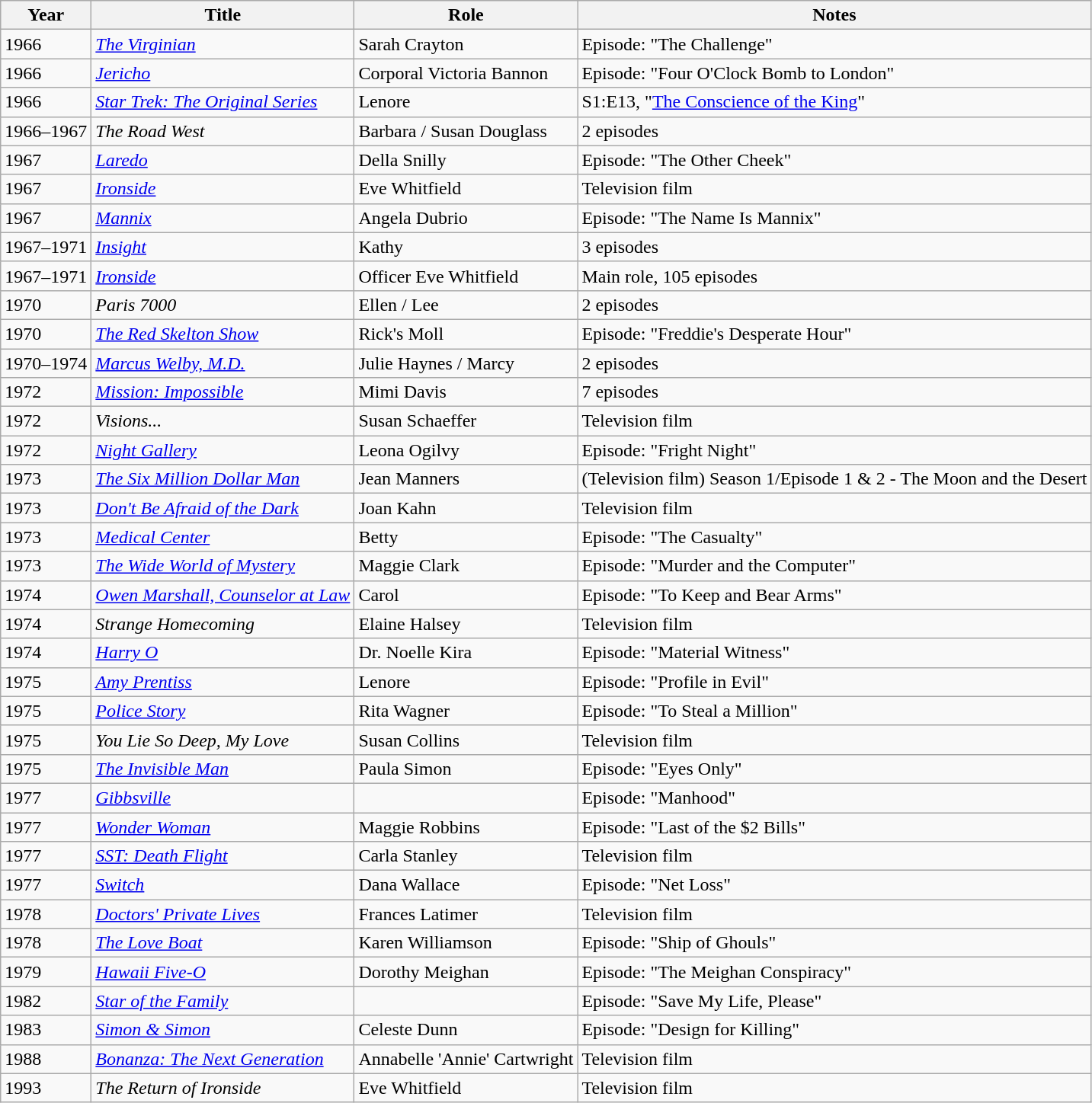<table class="wikitable sortable">
<tr>
<th>Year</th>
<th>Title</th>
<th>Role</th>
<th class="unsortable">Notes</th>
</tr>
<tr>
<td>1966</td>
<td><em><a href='#'>The Virginian</a></em></td>
<td>Sarah Crayton</td>
<td>Episode: "The Challenge"</td>
</tr>
<tr>
<td>1966</td>
<td><em><a href='#'>Jericho</a></em></td>
<td>Corporal Victoria Bannon</td>
<td>Episode: "Four O'Clock Bomb to London"</td>
</tr>
<tr>
<td>1966</td>
<td><em><a href='#'>Star Trek: The Original Series</a></em></td>
<td>Lenore</td>
<td>S1:E13, "<a href='#'>The Conscience of the King</a>"</td>
</tr>
<tr>
<td>1966–1967</td>
<td><em>The Road West</em></td>
<td>Barbara / Susan Douglass</td>
<td>2 episodes</td>
</tr>
<tr>
<td>1967</td>
<td><em><a href='#'>Laredo</a></em></td>
<td>Della Snilly</td>
<td>Episode: "The Other Cheek"</td>
</tr>
<tr>
<td>1967</td>
<td><em><a href='#'>Ironside</a></em></td>
<td>Eve Whitfield</td>
<td>Television film</td>
</tr>
<tr>
<td>1967</td>
<td><em><a href='#'>Mannix</a></em></td>
<td>Angela Dubrio</td>
<td>Episode: "The Name Is Mannix"</td>
</tr>
<tr>
<td>1967–1971</td>
<td><em><a href='#'>Insight</a></em></td>
<td>Kathy</td>
<td>3 episodes</td>
</tr>
<tr>
<td>1967–1971</td>
<td><em><a href='#'>Ironside</a></em></td>
<td>Officer Eve Whitfield</td>
<td>Main role, 105 episodes</td>
</tr>
<tr>
<td>1970</td>
<td><em>Paris 7000</em></td>
<td>Ellen / Lee</td>
<td>2 episodes</td>
</tr>
<tr>
<td>1970</td>
<td><em><a href='#'>The Red Skelton Show</a></em></td>
<td>Rick's Moll</td>
<td>Episode: "Freddie's Desperate Hour"</td>
</tr>
<tr>
<td>1970–1974</td>
<td><em><a href='#'>Marcus Welby, M.D.</a></em></td>
<td>Julie Haynes / Marcy</td>
<td>2 episodes</td>
</tr>
<tr>
<td>1972</td>
<td><em><a href='#'>Mission: Impossible</a></em></td>
<td>Mimi Davis</td>
<td>7 episodes</td>
</tr>
<tr>
<td>1972</td>
<td><em>Visions...</em></td>
<td>Susan Schaeffer</td>
<td>Television film</td>
</tr>
<tr>
<td>1972</td>
<td><em><a href='#'>Night Gallery</a></em></td>
<td>Leona Ogilvy</td>
<td>Episode: "Fright Night"</td>
</tr>
<tr>
<td>1973</td>
<td><em><a href='#'>The Six Million Dollar Man</a></em></td>
<td>Jean Manners</td>
<td>(Television film) Season 1/Episode 1 & 2 - The Moon and the Desert</td>
</tr>
<tr>
<td>1973</td>
<td><em><a href='#'>Don't Be Afraid of the Dark</a></em></td>
<td>Joan Kahn</td>
<td>Television film</td>
</tr>
<tr>
<td>1973</td>
<td><em><a href='#'>Medical Center</a></em></td>
<td>Betty</td>
<td>Episode: "The Casualty"</td>
</tr>
<tr>
<td>1973</td>
<td><em><a href='#'>The Wide World of Mystery</a></em></td>
<td>Maggie Clark</td>
<td>Episode: "Murder and the Computer"</td>
</tr>
<tr>
<td>1974</td>
<td><em><a href='#'>Owen Marshall, Counselor at Law</a></em></td>
<td>Carol</td>
<td>Episode: "To Keep and Bear Arms"</td>
</tr>
<tr>
<td>1974</td>
<td><em>Strange Homecoming</em></td>
<td>Elaine Halsey</td>
<td>Television film</td>
</tr>
<tr>
<td>1974</td>
<td><em><a href='#'>Harry O</a></em></td>
<td>Dr. Noelle Kira</td>
<td>Episode: "Material Witness"</td>
</tr>
<tr>
<td>1975</td>
<td><em><a href='#'>Amy Prentiss</a></em></td>
<td>Lenore</td>
<td>Episode: "Profile in Evil"</td>
</tr>
<tr>
<td>1975</td>
<td><em><a href='#'>Police Story</a></em></td>
<td>Rita Wagner</td>
<td>Episode: "To Steal a Million"</td>
</tr>
<tr>
<td>1975</td>
<td><em>You Lie So Deep, My Love</em></td>
<td>Susan Collins</td>
<td>Television film</td>
</tr>
<tr>
<td>1975</td>
<td><em><a href='#'>The Invisible Man</a></em></td>
<td>Paula Simon</td>
<td>Episode: "Eyes Only"</td>
</tr>
<tr>
<td>1977</td>
<td><em><a href='#'>Gibbsville</a></em></td>
<td></td>
<td>Episode: "Manhood"</td>
</tr>
<tr>
<td>1977</td>
<td><em><a href='#'>Wonder Woman</a></em></td>
<td>Maggie Robbins</td>
<td>Episode: "Last of the $2 Bills"</td>
</tr>
<tr>
<td>1977</td>
<td><em><a href='#'>SST: Death Flight</a></em></td>
<td>Carla Stanley</td>
<td>Television film</td>
</tr>
<tr>
<td>1977</td>
<td><em><a href='#'>Switch</a></em></td>
<td>Dana Wallace</td>
<td>Episode: "Net Loss"</td>
</tr>
<tr>
<td>1978</td>
<td><em><a href='#'>Doctors' Private Lives</a></em></td>
<td>Frances Latimer</td>
<td>Television film</td>
</tr>
<tr>
<td>1978</td>
<td><em><a href='#'>The Love Boat</a></em></td>
<td>Karen Williamson</td>
<td>Episode: "Ship of Ghouls"</td>
</tr>
<tr>
<td>1979</td>
<td><em><a href='#'>Hawaii Five-O</a></em></td>
<td>Dorothy Meighan</td>
<td>Episode: "The Meighan Conspiracy"</td>
</tr>
<tr>
<td>1982</td>
<td><em><a href='#'>Star of the Family</a></em></td>
<td></td>
<td>Episode: "Save My Life, Please"</td>
</tr>
<tr>
<td>1983</td>
<td><em><a href='#'>Simon & Simon</a></em></td>
<td>Celeste Dunn</td>
<td>Episode: "Design for Killing"</td>
</tr>
<tr>
<td>1988</td>
<td><em><a href='#'>Bonanza: The Next Generation</a></em></td>
<td>Annabelle 'Annie' Cartwright</td>
<td>Television film</td>
</tr>
<tr>
<td>1993</td>
<td><em>The Return of Ironside</em></td>
<td>Eve Whitfield</td>
<td>Television film</td>
</tr>
</table>
